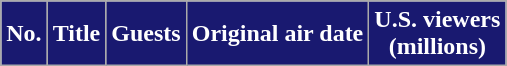<table class="wikitable plainrowheaders">
<tr>
<th style="background:#191970; color:#fff;">No.</th>
<th style="background:#191970; color:#fff;">Title</th>
<th style="background:#191970; color:#fff;">Guests</th>
<th style="background:#191970; color:#fff;">Original air date</th>
<th style="background:#191970; color:#fff;">U.S. viewers<br>(millions)<br>






</th>
</tr>
</table>
